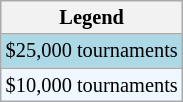<table class=wikitable style="font-size:85%">
<tr>
<th>Legend</th>
</tr>
<tr style="background:lightblue;">
<td>$25,000 tournaments</td>
</tr>
<tr style="background:#f0f8ff;">
<td>$10,000 tournaments</td>
</tr>
</table>
